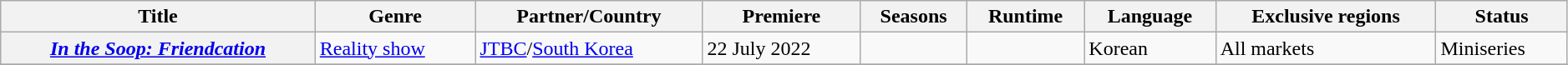<table class="wikitable plainrowheaders sortable" style="width:99%;">
<tr>
<th>Title</th>
<th>Genre</th>
<th>Partner/Country</th>
<th>Premiere</th>
<th>Seasons</th>
<th>Runtime</th>
<th>Language</th>
<th>Exclusive regions</th>
<th>Status</th>
</tr>
<tr>
<th scope="row"><em><a href='#'>In the Soop: Friendcation</a></em></th>
<td><a href='#'>Reality show</a></td>
<td><a href='#'>JTBC</a>/<a href='#'>South Korea</a></td>
<td>22 July 2022</td>
<td></td>
<td></td>
<td>Korean</td>
<td>All markets</td>
<td>Miniseries</td>
</tr>
<tr>
</tr>
</table>
